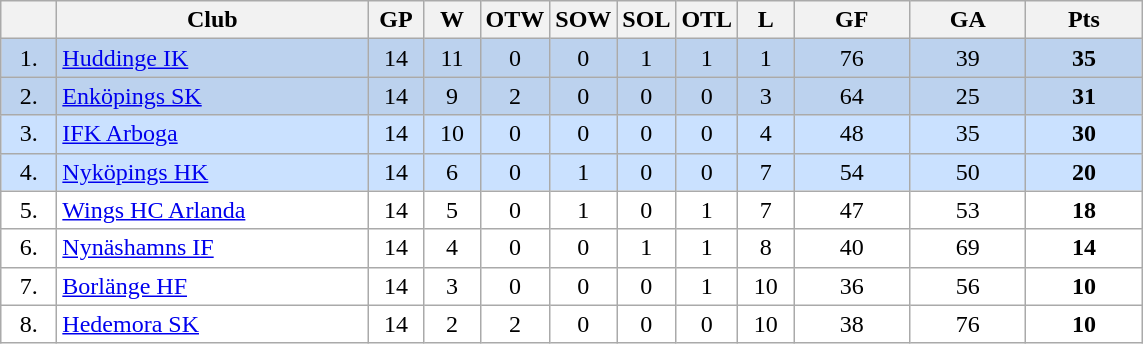<table class="wikitable">
<tr>
<th width="30"></th>
<th width="200">Club</th>
<th width="30">GP</th>
<th width="30">W</th>
<th width="30">OTW</th>
<th width="30">SOW</th>
<th width="30">SOL</th>
<th width="30">OTL</th>
<th width="30">L</th>
<th width="70">GF</th>
<th width="70">GA</th>
<th width="70">Pts</th>
</tr>
<tr bgcolor="#BCD2EE" align="center">
<td>1.</td>
<td align="left"><a href='#'>Huddinge IK</a></td>
<td>14</td>
<td>11</td>
<td>0</td>
<td>0</td>
<td>1</td>
<td>1</td>
<td>1</td>
<td>76</td>
<td>39</td>
<td><strong>35</strong></td>
</tr>
<tr bgcolor="#BCD2EE" align="center">
<td>2.</td>
<td align="left"><a href='#'>Enköpings SK</a></td>
<td>14</td>
<td>9</td>
<td>2</td>
<td>0</td>
<td>0</td>
<td>0</td>
<td>3</td>
<td>64</td>
<td>25</td>
<td><strong>31</strong></td>
</tr>
<tr bgcolor="#CAE1FF" align="center">
<td>3.</td>
<td align="left"><a href='#'>IFK Arboga</a></td>
<td>14</td>
<td>10</td>
<td>0</td>
<td>0</td>
<td>0</td>
<td>0</td>
<td>4</td>
<td>48</td>
<td>35</td>
<td><strong>30</strong></td>
</tr>
<tr bgcolor="#CAE1FF" align="center">
<td>4.</td>
<td align="left"><a href='#'>Nyköpings HK</a></td>
<td>14</td>
<td>6</td>
<td>0</td>
<td>1</td>
<td>0</td>
<td>0</td>
<td>7</td>
<td>54</td>
<td>50</td>
<td><strong>20</strong></td>
</tr>
<tr bgcolor="#FFFFFF" align="center">
<td>5.</td>
<td align="left"><a href='#'>Wings HC Arlanda</a></td>
<td>14</td>
<td>5</td>
<td>0</td>
<td>1</td>
<td>0</td>
<td>1</td>
<td>7</td>
<td>47</td>
<td>53</td>
<td><strong>18</strong></td>
</tr>
<tr bgcolor="#FFFFFF" align="center">
<td>6.</td>
<td align="left"><a href='#'>Nynäshamns IF</a></td>
<td>14</td>
<td>4</td>
<td>0</td>
<td>0</td>
<td>1</td>
<td>1</td>
<td>8</td>
<td>40</td>
<td>69</td>
<td><strong>14</strong></td>
</tr>
<tr bgcolor="#FFFFFF" align="center">
<td>7.</td>
<td align="left"><a href='#'>Borlänge HF</a></td>
<td>14</td>
<td>3</td>
<td>0</td>
<td>0</td>
<td>0</td>
<td>1</td>
<td>10</td>
<td>36</td>
<td>56</td>
<td><strong>10</strong></td>
</tr>
<tr bgcolor="#FFFFFF" align="center">
<td>8.</td>
<td align="left"><a href='#'>Hedemora SK</a></td>
<td>14</td>
<td>2</td>
<td>2</td>
<td>0</td>
<td>0</td>
<td>0</td>
<td>10</td>
<td>38</td>
<td>76</td>
<td><strong>10</strong></td>
</tr>
</table>
